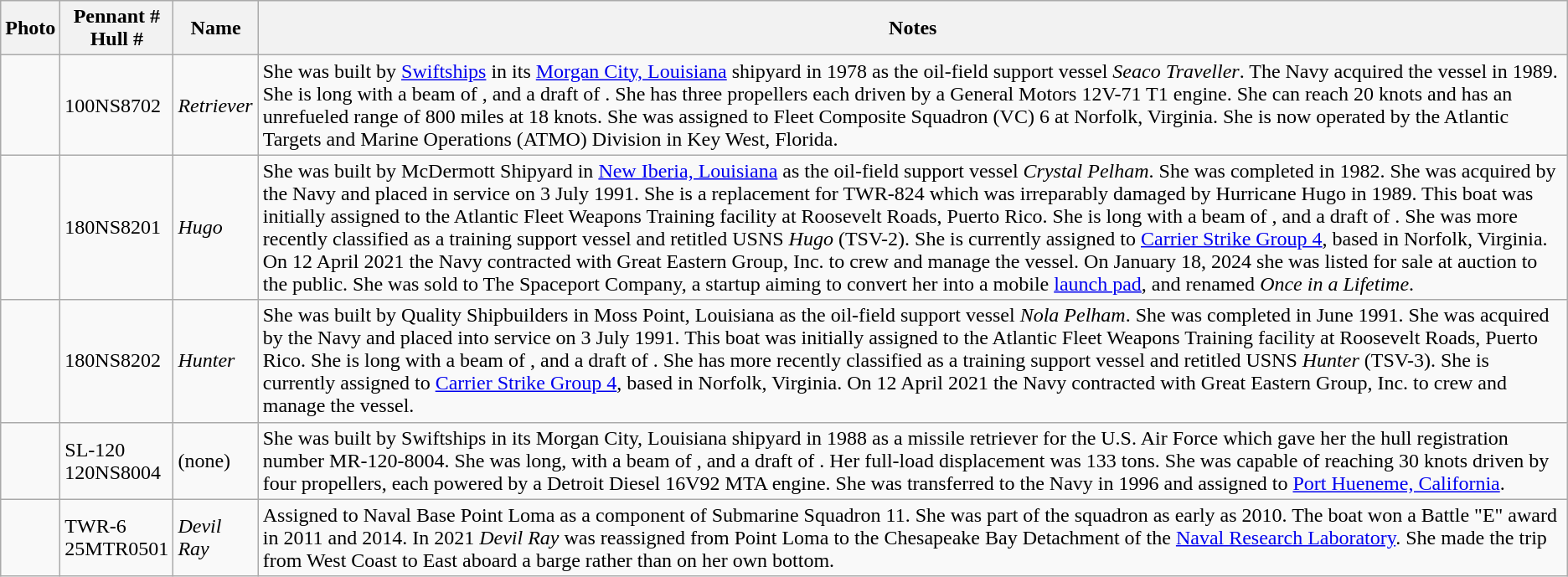<table class="wikitable">
<tr>
<th>Photo</th>
<th>Pennant #<br>Hull #</th>
<th>Name</th>
<th>Notes</th>
</tr>
<tr>
<td></td>
<td>100NS8702</td>
<td><em>Retriever</em></td>
<td>She was built by <a href='#'>Swiftships</a> in its <a href='#'>Morgan City, Louisiana</a> shipyard in 1978 as the oil-field support vessel <em>Seaco Traveller</em>.  The Navy acquired the vessel in 1989.  She is  long with a beam of , and a draft of .  She has three propellers each driven by a General Motors 12V-71 T1 engine.  She can reach 20 knots and has an unrefueled range of 800 miles at 18 knots.  She was assigned to Fleet Composite Squadron (VC) 6 at Norfolk, Virginia.  She is now operated by the Atlantic Targets and Marine Operations (ATMO) Division in Key West, Florida.</td>
</tr>
<tr>
<td></td>
<td>180NS8201</td>
<td><em>Hugo</em></td>
<td>She was built by McDermott Shipyard in <a href='#'>New Iberia, Louisiana</a> as the oil-field support vessel <em>Crystal Pelham</em>.  She was completed in 1982.  She was acquired by the Navy and placed in service on 3 July 1991.  She is a replacement for TWR-824 which was irreparably damaged by  Hurricane Hugo in 1989. This boat was initially assigned to the Atlantic Fleet Weapons Training facility at Roosevelt Roads, Puerto Rico.  She is  long with a beam of , and a draft of .  She was more recently classified as a training support vessel and retitled USNS <em>Hugo</em> (TSV-2).  She is currently assigned to <a href='#'>Carrier Strike Group 4</a>, based in Norfolk, Virginia.  On 12 April 2021 the Navy contracted with Great Eastern Group, Inc. to crew and manage the vessel. On January 18, 2024 she was listed for sale at auction to the public. She was sold to The Spaceport Company, a startup aiming to convert her into a mobile <a href='#'>launch pad</a>, and renamed <em>Once in a Lifetime</em>.</td>
</tr>
<tr>
<td></td>
<td>180NS8202</td>
<td><em>Hunter</em></td>
<td>She was built by Quality Shipbuilders in Moss Point, Louisiana as the oil-field support vessel <em>Nola Pelham</em>.  She was completed in June 1991.  She was acquired by the Navy and placed into service on 3 July 1991.  This boat was initially assigned to the Atlantic Fleet Weapons Training facility at Roosevelt Roads, Puerto Rico.  She is  long with a beam of , and a draft of .  She has more recently classified as a training support vessel and retitled USNS <em>Hunter</em> (TSV-3).  She is currently assigned to <a href='#'>Carrier Strike Group 4</a>, based in Norfolk, Virginia.  On 12 April 2021 the Navy contracted with Great Eastern Group, Inc. to crew and manage the vessel.</td>
</tr>
<tr>
<td></td>
<td>SL-120<br>120NS8004</td>
<td>(none)</td>
<td>She was built by Swiftships in its Morgan City, Louisiana shipyard in 1988 as a missile retriever for the U.S. Air Force which gave her the hull registration number MR-120-8004.  She was  long, with a beam of , and a draft of .  Her full-load displacement was 133 tons.  She was capable of reaching 30 knots driven by four propellers, each powered by a Detroit Diesel 16V92 MTA engine.  She was transferred to the Navy in 1996 and assigned to <a href='#'>Port Hueneme, California</a>.</td>
</tr>
<tr>
<td></td>
<td>TWR-6<br>25MTR0501</td>
<td><em>Devil Ray</em></td>
<td>Assigned to Naval Base Point Loma as a component of Submarine Squadron 11.  She was part of the squadron as early as 2010.  The boat won a Battle "E" award in 2011 and 2014.  In 2021 <em>Devil Ray</em> was reassigned from Point Loma to the Chesapeake Bay Detachment of the <a href='#'>Naval Research Laboratory</a>.  She made the trip from West Coast to East aboard a barge rather than on her own bottom.</td>
</tr>
</table>
